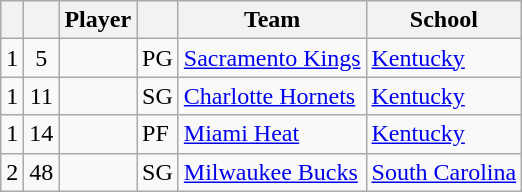<table class="wikitable sortable plainrowheaders" style="text-align:left">
<tr>
<th scope="col"></th>
<th scope="col"></th>
<th scope="col">Player</th>
<th scope="col"></th>
<th scope="col">Team</th>
<th scope="col">School</th>
</tr>
<tr>
<td style="text-align:center;">1</td>
<td style="text-align:center;">5</td>
<td></td>
<td>PG</td>
<td><a href='#'>Sacramento Kings</a></td>
<td><a href='#'>Kentucky</a> </td>
</tr>
<tr>
<td style="text-align:center;">1</td>
<td style="text-align:center;">11</td>
<td></td>
<td>SG</td>
<td><a href='#'>Charlotte Hornets</a></td>
<td><a href='#'>Kentucky</a> </td>
</tr>
<tr>
<td style="text-align:center;">1</td>
<td style="text-align:center;">14</td>
<td></td>
<td>PF</td>
<td><a href='#'>Miami Heat</a></td>
<td><a href='#'>Kentucky</a> </td>
</tr>
<tr>
<td style="text-align:center;">2</td>
<td style="text-align:center;">48</td>
<td></td>
<td>SG</td>
<td><a href='#'>Milwaukee Bucks</a></td>
<td><a href='#'>South Carolina</a> </td>
</tr>
</table>
